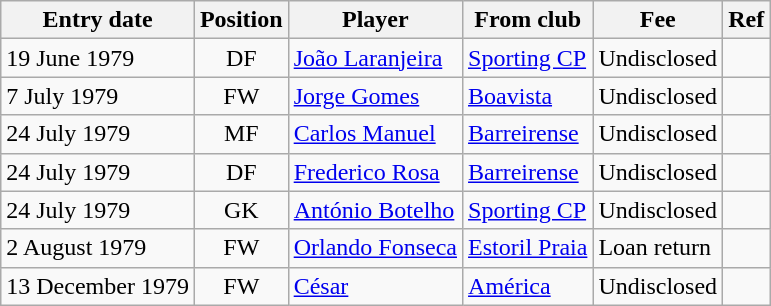<table class="wikitable">
<tr>
<th>Entry date</th>
<th>Position</th>
<th>Player</th>
<th>From club</th>
<th>Fee</th>
<th>Ref</th>
</tr>
<tr>
<td>19 June 1979</td>
<td style="text-align:center;">DF</td>
<td style="text-align:left;"><a href='#'>João Laranjeira</a></td>
<td style="text-align:left;"><a href='#'>Sporting CP</a></td>
<td>Undisclosed</td>
<td></td>
</tr>
<tr>
<td>7 July 1979</td>
<td style="text-align:center;">FW</td>
<td style="text-align:left;"><a href='#'>Jorge Gomes</a></td>
<td style="text-align:left;"><a href='#'>Boavista</a></td>
<td>Undisclosed</td>
<td></td>
</tr>
<tr>
<td>24 July 1979</td>
<td style="text-align:center;">MF</td>
<td style="text-align:left;"><a href='#'>Carlos Manuel</a></td>
<td style="text-align:left;"><a href='#'>Barreirense</a></td>
<td>Undisclosed</td>
<td></td>
</tr>
<tr>
<td>24 July 1979</td>
<td style="text-align:center;">DF</td>
<td style="text-align:left;"><a href='#'>Frederico Rosa</a></td>
<td style="text-align:left;"><a href='#'>Barreirense</a></td>
<td>Undisclosed</td>
<td></td>
</tr>
<tr>
<td>24 July 1979</td>
<td style="text-align:center;">GK</td>
<td style="text-align:left;"><a href='#'>António Botelho</a></td>
<td style="text-align:left;"><a href='#'>Sporting CP</a></td>
<td>Undisclosed</td>
<td></td>
</tr>
<tr>
<td>2 August 1979</td>
<td style="text-align:center;">FW</td>
<td style="text-align:left;"><a href='#'>Orlando Fonseca</a></td>
<td style="text-align:left;"><a href='#'>Estoril Praia</a></td>
<td>Loan return</td>
<td></td>
</tr>
<tr>
<td>13 December 1979</td>
<td style="text-align:center;">FW</td>
<td style="text-align:left;"><a href='#'>César</a></td>
<td style="text-align:left;"><a href='#'>América</a></td>
<td>Undisclosed</td>
<td></td>
</tr>
</table>
